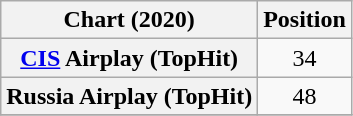<table class="wikitable sortable plainrowheaders" style="text-align:center">
<tr>
<th scope="col">Chart (2020)</th>
<th scope="col">Position</th>
</tr>
<tr>
<th scope="row"><a href='#'>CIS</a> Airplay (TopHit)</th>
<td>34</td>
</tr>
<tr>
<th scope="row">Russia Airplay (TopHit)</th>
<td>48</td>
</tr>
<tr>
</tr>
</table>
